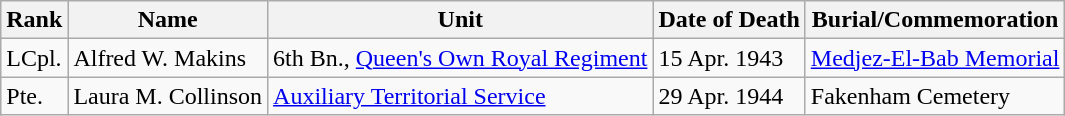<table class="wikitable">
<tr>
<th>Rank</th>
<th>Name</th>
<th>Unit</th>
<th>Date of Death</th>
<th>Burial/Commemoration</th>
</tr>
<tr>
<td>LCpl.</td>
<td>Alfred W. Makins</td>
<td>6th Bn., <a href='#'>Queen's Own Royal Regiment</a></td>
<td>15 Apr. 1943</td>
<td><a href='#'>Medjez-El-Bab Memorial</a></td>
</tr>
<tr>
<td>Pte.</td>
<td>Laura M. Collinson</td>
<td><a href='#'>Auxiliary Territorial Service</a></td>
<td>29 Apr. 1944</td>
<td>Fakenham Cemetery</td>
</tr>
</table>
